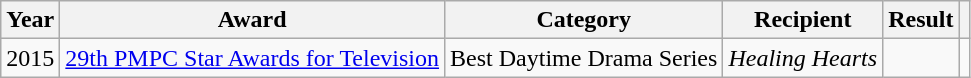<table class="wikitable">
<tr>
<th>Year</th>
<th>Award</th>
<th>Category</th>
<th>Recipient</th>
<th>Result</th>
<th></th>
</tr>
<tr>
<td>2015</td>
<td><a href='#'>29th PMPC Star Awards for Television</a></td>
<td>Best Daytime Drama Series</td>
<td><em>Healing Hearts</em></td>
<td></td>
<td></td>
</tr>
</table>
